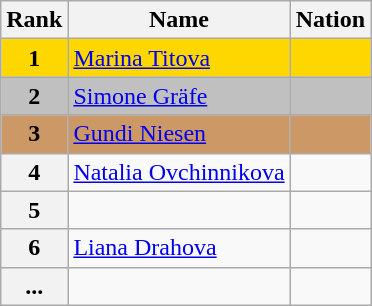<table class="wikitable">
<tr>
<th>Rank</th>
<th>Name</th>
<th>Nation</th>
</tr>
<tr bgcolor="gold">
<td align="center"><strong>1</strong></td>
<td><a href='#'>Marina Titova</a></td>
<td></td>
</tr>
<tr bgcolor="silver">
<td align="center"><strong>2</strong></td>
<td><a href='#'>Simone Gräfe</a></td>
<td></td>
</tr>
<tr bgcolor="cc9966">
<td align="center"><strong>3</strong></td>
<td><a href='#'>Gundi Niesen</a></td>
<td></td>
</tr>
<tr>
<th>4</th>
<td><a href='#'>Natalia Ovchinnikova</a></td>
<td></td>
</tr>
<tr>
<th>5</th>
<td></td>
<td></td>
</tr>
<tr>
<th>6</th>
<td><a href='#'>Liana Drahova</a></td>
<td></td>
</tr>
<tr>
<th>...</th>
<td></td>
<td></td>
</tr>
</table>
